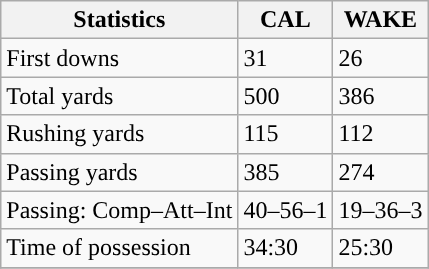<table class="wikitable" style="float: left;">
<tr>
<th>Statistics</th>
<th>CAL</th>
<th>WAKE</th>
</tr>
<tr>
<td>First downs</td>
<td>31</td>
<td>26</td>
</tr>
<tr>
<td>Total yards</td>
<td>500</td>
<td>386</td>
</tr>
<tr>
<td>Rushing yards</td>
<td>115</td>
<td>112</td>
</tr>
<tr>
<td>Passing yards</td>
<td>385</td>
<td>274</td>
</tr>
<tr>
<td>Passing: Comp–Att–Int</td>
<td>40–56–1</td>
<td>19–36–3</td>
</tr>
<tr>
<td>Time of possession</td>
<td>34:30</td>
<td>25:30</td>
</tr>
<tr>
</tr>
</table>
